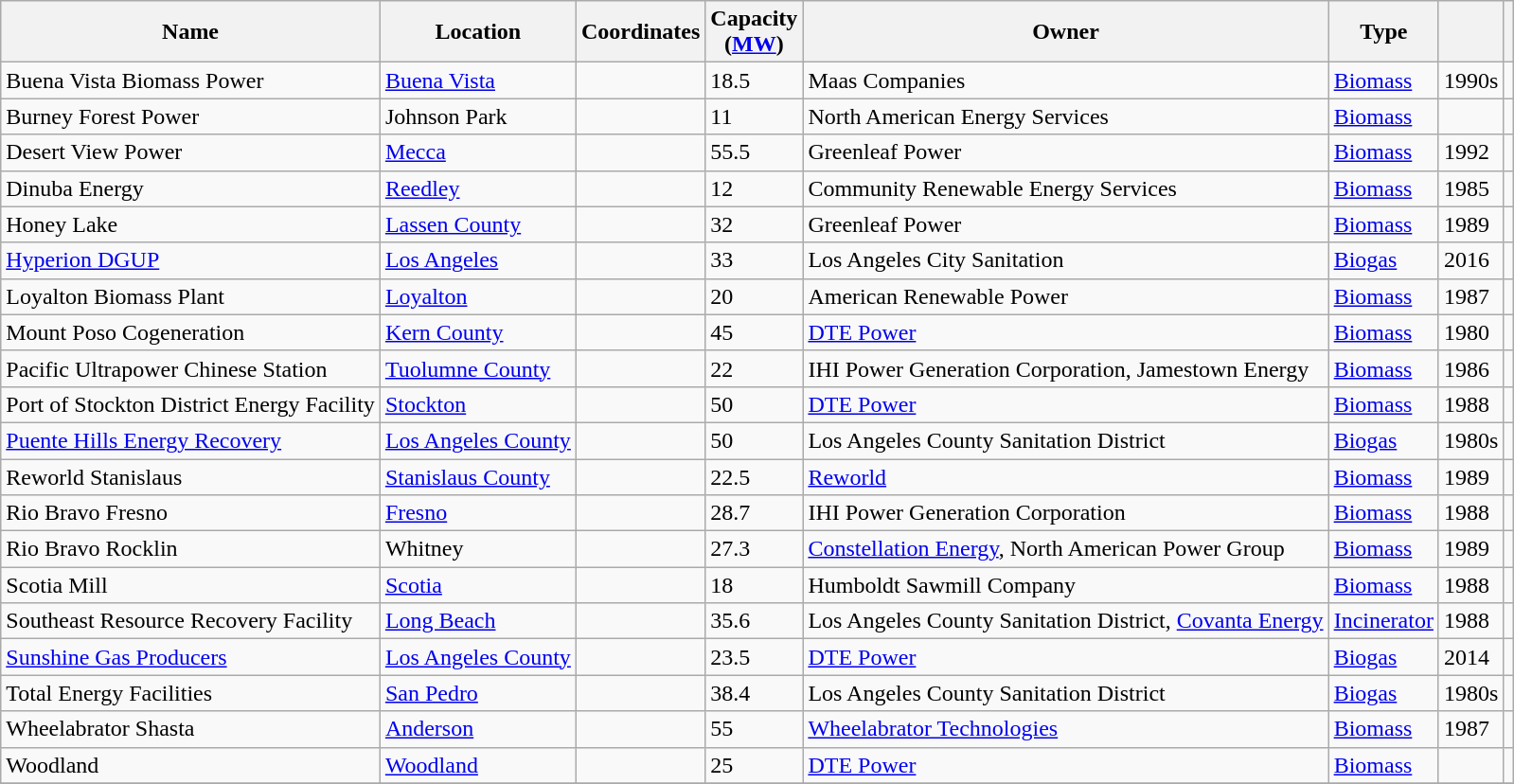<table class="wikitable sortable">
<tr>
<th>Name</th>
<th>Location</th>
<th>Coordinates</th>
<th data-sort-type="number">Capacity<br>(<a href='#'>MW</a>)</th>
<th>Owner</th>
<th>Type</th>
<th></th>
<th class="unsortable"></th>
</tr>
<tr>
<td>Buena Vista Biomass Power</td>
<td><a href='#'>Buena Vista</a></td>
<td></td>
<td>18.5</td>
<td>Maas Companies</td>
<td><a href='#'>Biomass</a></td>
<td>1990s</td>
<td></td>
</tr>
<tr>
<td>Burney Forest Power</td>
<td>Johnson Park</td>
<td></td>
<td>11</td>
<td>North American Energy Services</td>
<td><a href='#'>Biomass</a></td>
<td></td>
<td></td>
</tr>
<tr>
<td>Desert View Power</td>
<td><a href='#'>Mecca</a></td>
<td></td>
<td>55.5</td>
<td>Greenleaf Power</td>
<td><a href='#'>Biomass</a></td>
<td>1992</td>
<td></td>
</tr>
<tr>
<td>Dinuba Energy</td>
<td><a href='#'>Reedley</a></td>
<td></td>
<td>12</td>
<td>Community Renewable Energy Services</td>
<td><a href='#'>Biomass</a></td>
<td>1985</td>
<td></td>
</tr>
<tr>
<td>Honey Lake</td>
<td><a href='#'>Lassen County</a></td>
<td></td>
<td>32</td>
<td>Greenleaf Power</td>
<td><a href='#'>Biomass</a></td>
<td>1989</td>
<td></td>
</tr>
<tr>
<td><a href='#'>Hyperion DGUP</a></td>
<td><a href='#'>Los Angeles</a></td>
<td></td>
<td>33</td>
<td>Los Angeles City Sanitation</td>
<td><a href='#'>Biogas</a></td>
<td>2016</td>
<td></td>
</tr>
<tr>
<td>Loyalton Biomass Plant</td>
<td><a href='#'>Loyalton</a></td>
<td></td>
<td>20</td>
<td>American Renewable Power</td>
<td><a href='#'>Biomass</a></td>
<td>1987</td>
<td></td>
</tr>
<tr>
<td>Mount Poso Cogeneration</td>
<td><a href='#'>Kern County</a></td>
<td></td>
<td>45</td>
<td><a href='#'>DTE Power</a></td>
<td><a href='#'>Biomass</a></td>
<td>1980</td>
<td></td>
</tr>
<tr>
<td>Pacific Ultrapower Chinese Station</td>
<td><a href='#'>Tuolumne County</a></td>
<td></td>
<td>22</td>
<td>IHI Power Generation Corporation, Jamestown Energy</td>
<td><a href='#'>Biomass</a></td>
<td>1986</td>
<td></td>
</tr>
<tr>
<td>Port of Stockton District Energy Facility</td>
<td><a href='#'>Stockton</a></td>
<td></td>
<td>50</td>
<td><a href='#'>DTE Power</a></td>
<td><a href='#'>Biomass</a></td>
<td>1988</td>
<td></td>
</tr>
<tr>
<td><a href='#'>Puente Hills Energy Recovery</a></td>
<td><a href='#'>Los Angeles County</a></td>
<td></td>
<td>50</td>
<td>Los Angeles County Sanitation District</td>
<td><a href='#'>Biogas</a></td>
<td>1980s</td>
<td></td>
</tr>
<tr>
<td>Reworld Stanislaus</td>
<td><a href='#'>Stanislaus County</a></td>
<td></td>
<td>22.5</td>
<td><a href='#'>Reworld</a></td>
<td><a href='#'>Biomass</a></td>
<td>1989</td>
<td></td>
</tr>
<tr>
<td>Rio Bravo Fresno</td>
<td><a href='#'>Fresno</a></td>
<td></td>
<td>28.7</td>
<td>IHI Power Generation Corporation</td>
<td><a href='#'>Biomass</a></td>
<td>1988 </td>
<td></td>
</tr>
<tr>
<td>Rio Bravo Rocklin</td>
<td>Whitney</td>
<td></td>
<td>27.3</td>
<td><a href='#'>Constellation Energy</a>, North American Power Group</td>
<td><a href='#'>Biomass</a></td>
<td>1989</td>
<td></td>
</tr>
<tr>
<td>Scotia Mill</td>
<td><a href='#'>Scotia</a></td>
<td></td>
<td>18</td>
<td>Humboldt Sawmill Company</td>
<td><a href='#'>Biomass</a></td>
<td>1988</td>
<td></td>
</tr>
<tr>
<td>Southeast Resource Recovery Facility</td>
<td><a href='#'>Long Beach</a></td>
<td></td>
<td>35.6</td>
<td>Los Angeles County Sanitation District, <a href='#'>Covanta Energy</a></td>
<td><a href='#'>Incinerator</a></td>
<td>1988</td>
<td></td>
</tr>
<tr>
<td><a href='#'>Sunshine Gas Producers</a></td>
<td><a href='#'>Los Angeles County</a></td>
<td></td>
<td>23.5</td>
<td><a href='#'>DTE Power</a></td>
<td><a href='#'>Biogas</a></td>
<td>2014</td>
<td></td>
</tr>
<tr>
<td>Total Energy Facilities</td>
<td><a href='#'>San Pedro</a></td>
<td></td>
<td>38.4</td>
<td>Los Angeles County Sanitation District</td>
<td><a href='#'>Biogas</a></td>
<td>1980s</td>
<td></td>
</tr>
<tr>
<td>Wheelabrator Shasta</td>
<td><a href='#'>Anderson</a></td>
<td></td>
<td>55</td>
<td><a href='#'>Wheelabrator Technologies</a></td>
<td><a href='#'>Biomass</a></td>
<td>1987</td>
<td></td>
</tr>
<tr>
<td>Woodland</td>
<td><a href='#'>Woodland</a></td>
<td></td>
<td>25</td>
<td><a href='#'>DTE Power</a></td>
<td><a href='#'>Biomass</a></td>
<td></td>
<td></td>
</tr>
<tr>
</tr>
</table>
